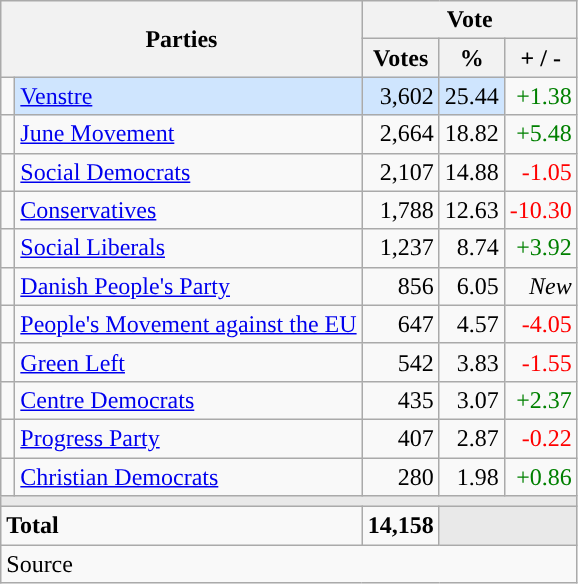<table class="wikitable" style="text-align:right;">
<tr>
<th style="text-align:centre;" rowspan="2" colspan="2" width="225">Parties</th>
<th colspan="3">Vote</th>
</tr>
<tr>
<th width="15">Votes</th>
<th width="15">%</th>
<th width="15">+ / -</th>
</tr>
<tr>
<td width="2" style="color:inherit;background:"></td>
<td bgcolor=#cfe5fe   align="left"><a href='#'>Venstre</a></td>
<td bgcolor=#cfe5fe>3,602</td>
<td bgcolor=#cfe5fe>25.44</td>
<td style=color:green;>+1.38</td>
</tr>
<tr>
<td width="2" style="color:inherit;background:"></td>
<td align="left"><a href='#'>June Movement</a></td>
<td>2,664</td>
<td>18.82</td>
<td style=color:green;>+5.48</td>
</tr>
<tr>
<td width="2" style="color:inherit;background:"></td>
<td align="left"><a href='#'>Social Democrats</a></td>
<td>2,107</td>
<td>14.88</td>
<td style=color:red;>-1.05</td>
</tr>
<tr>
<td width="2" style="color:inherit;background:"></td>
<td align="left"><a href='#'>Conservatives</a></td>
<td>1,788</td>
<td>12.63</td>
<td style=color:red;>-10.30</td>
</tr>
<tr>
<td width="2" style="color:inherit;background:"></td>
<td align="left"><a href='#'>Social Liberals</a></td>
<td>1,237</td>
<td>8.74</td>
<td style=color:green;>+3.92</td>
</tr>
<tr>
<td width="2" style="color:inherit;background:"></td>
<td align="left"><a href='#'>Danish People's Party</a></td>
<td>856</td>
<td>6.05</td>
<td><em>New</em></td>
</tr>
<tr>
<td width="2" style="color:inherit;background:"></td>
<td align="left"><a href='#'>People's Movement against the EU</a></td>
<td>647</td>
<td>4.57</td>
<td style=color:red;>-4.05</td>
</tr>
<tr>
<td width="2" style="color:inherit;background:"></td>
<td align="left"><a href='#'>Green Left</a></td>
<td>542</td>
<td>3.83</td>
<td style=color:red;>-1.55</td>
</tr>
<tr>
<td width="2" style="color:inherit;background:"></td>
<td align="left"><a href='#'>Centre Democrats</a></td>
<td>435</td>
<td>3.07</td>
<td style=color:green;>+2.37</td>
</tr>
<tr>
<td width="2" style="color:inherit;background:"></td>
<td align="left"><a href='#'>Progress Party</a></td>
<td>407</td>
<td>2.87</td>
<td style=color:red;>-0.22</td>
</tr>
<tr>
<td width="2" style="color:inherit;background:"></td>
<td align="left"><a href='#'>Christian Democrats</a></td>
<td>280</td>
<td>1.98</td>
<td style=color:green;>+0.86</td>
</tr>
<tr>
<td colspan="7" bgcolor="#E9E9E9"></td>
</tr>
<tr>
<td align="left" colspan="2"><strong>Total</strong></td>
<td><strong>14,158</strong></td>
<td bgcolor="#E9E9E9" colspan="2"></td>
</tr>
<tr>
<td align="left" colspan="6">Source</td>
</tr>
</table>
